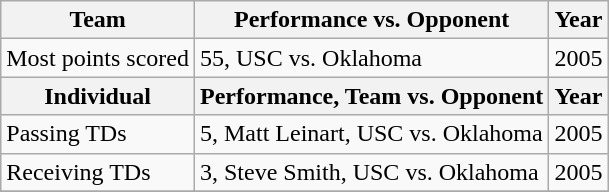<table class="wikitable">
<tr>
<th>Team</th>
<th>Performance vs. Opponent</th>
<th>Year</th>
</tr>
<tr>
<td>Most points scored</td>
<td>55, USC vs. Oklahoma</td>
<td>2005</td>
</tr>
<tr>
<th>Individual</th>
<th>Performance, Team vs. Opponent</th>
<th>Year</th>
</tr>
<tr>
<td>Passing TDs</td>
<td>5, Matt Leinart, USC vs. Oklahoma</td>
<td>2005</td>
</tr>
<tr>
<td>Receiving TDs</td>
<td>3, Steve Smith, USC vs. Oklahoma</td>
<td>2005</td>
</tr>
<tr>
</tr>
</table>
